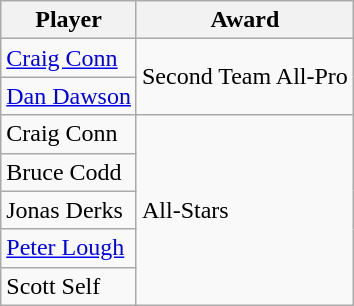<table class="wikitable">
<tr>
<th>Player</th>
<th>Award</th>
</tr>
<tr>
<td><a href='#'>Craig Conn</a></td>
<td rowspan=2>Second Team All-Pro</td>
</tr>
<tr>
<td><a href='#'>Dan Dawson</a></td>
</tr>
<tr>
<td>Craig Conn</td>
<td rowspan=5>All-Stars</td>
</tr>
<tr>
<td>Bruce Codd</td>
</tr>
<tr>
<td>Jonas Derks</td>
</tr>
<tr>
<td><a href='#'>Peter Lough</a></td>
</tr>
<tr>
<td>Scott Self</td>
</tr>
</table>
